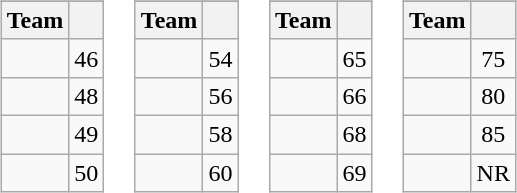<table>
<tr valign=top>
<td><br><table class="wikitable">
<tr>
</tr>
<tr>
<th>Team</th>
<th></th>
</tr>
<tr>
<td><strong></strong></td>
<td align=center>46</td>
</tr>
<tr>
<td><strong></strong></td>
<td align=center>48</td>
</tr>
<tr>
<td></td>
<td align=center>49</td>
</tr>
<tr>
<td></td>
<td align=center>50</td>
</tr>
</table>
</td>
<td><br><table class="wikitable">
<tr>
</tr>
<tr>
<th>Team</th>
<th></th>
</tr>
<tr>
<td></td>
<td align=center>54</td>
</tr>
<tr>
<td></td>
<td align=center>56</td>
</tr>
<tr>
<td></td>
<td align=center>58</td>
</tr>
<tr>
<td><strong></strong></td>
<td align=center>60</td>
</tr>
</table>
</td>
<td><br><table class="wikitable">
<tr>
</tr>
<tr>
<th>Team</th>
<th></th>
</tr>
<tr>
<td></td>
<td align=center>65</td>
</tr>
<tr>
<td></td>
<td align=center>66</td>
</tr>
<tr>
<td></td>
<td align=center>68</td>
</tr>
<tr>
<td></td>
<td align=center>69</td>
</tr>
</table>
</td>
<td><br><table class="wikitable">
<tr>
</tr>
<tr>
<th>Team</th>
<th></th>
</tr>
<tr>
<td></td>
<td align=center>75</td>
</tr>
<tr>
<td></td>
<td align=center>80</td>
</tr>
<tr>
<td></td>
<td align=center>85</td>
</tr>
<tr>
<td></td>
<td align=center>NR</td>
</tr>
</table>
</td>
</tr>
</table>
